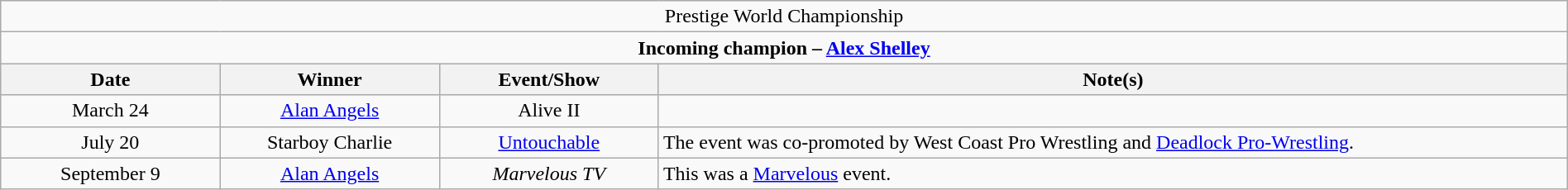<table class="wikitable" style="text-align:center; width:100%;">
<tr>
<td colspan="4" style="text-align: center;">Prestige World Championship</td>
</tr>
<tr>
<td colspan="4" style="text-align: center;"><strong>Incoming champion – <a href='#'>Alex Shelley</a></strong></td>
</tr>
<tr>
<th width=14%>Date</th>
<th width=14%>Winner</th>
<th width=14%>Event/Show</th>
<th width=58%>Note(s)</th>
</tr>
<tr>
<td>March 24</td>
<td><a href='#'>Alan Angels</a></td>
<td>Alive II</td>
<td></td>
</tr>
<tr>
<td>July 20</td>
<td>Starboy Charlie</td>
<td><a href='#'>Untouchable</a></td>
<td align=left>The event was co-promoted by West Coast Pro Wrestling and <a href='#'>Deadlock Pro-Wrestling</a>.</td>
</tr>
<tr>
<td>September 9</td>
<td><a href='#'>Alan Angels</a></td>
<td><em>Marvelous TV</em></td>
<td align=left>This was a <a href='#'>Marvelous</a> event.</td>
</tr>
</table>
